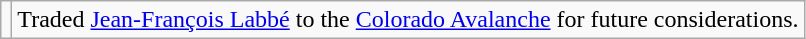<table class="wikitable">
<tr>
<td></td>
<td>Traded <a href='#'>Jean-François Labbé</a> to the <a href='#'>Colorado Avalanche</a> for future considerations.</td>
</tr>
</table>
